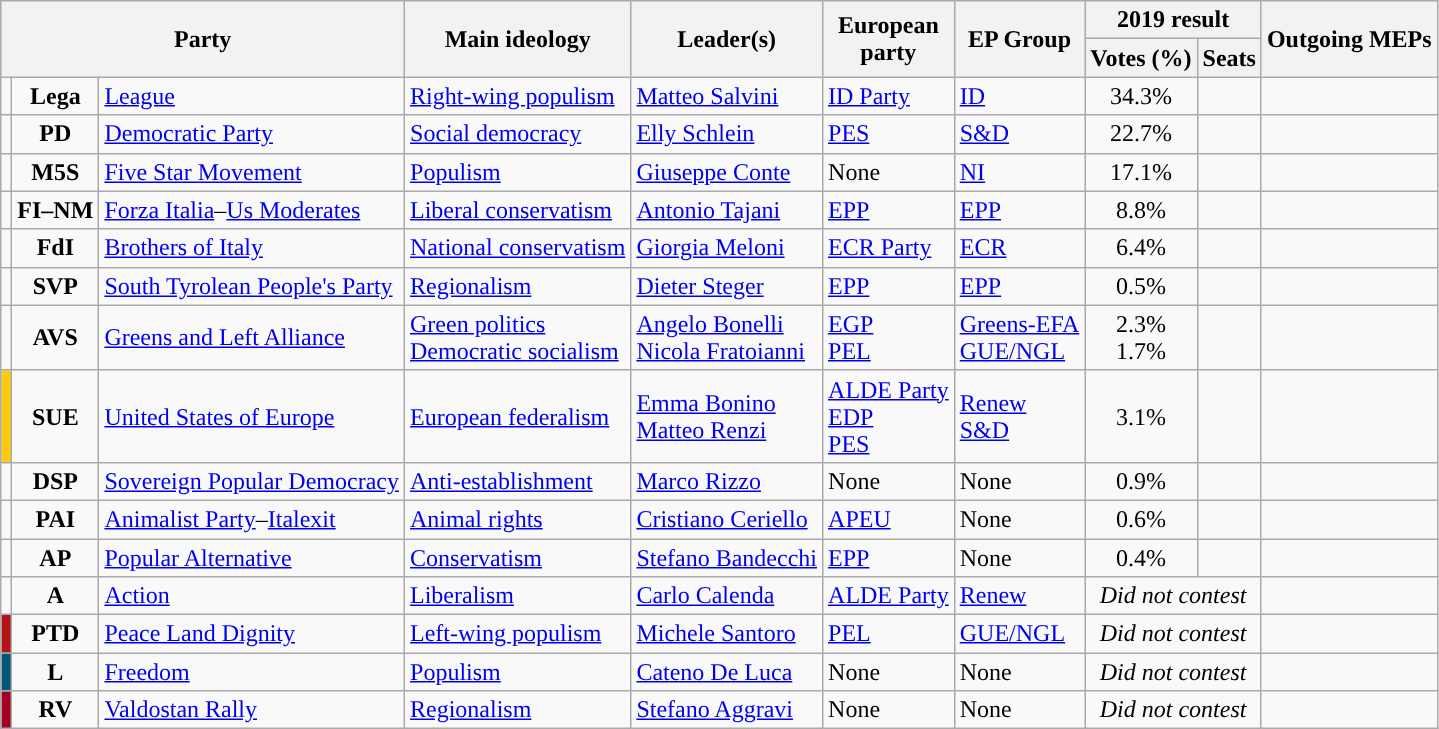<table class=wikitable style=text-align:left>
<tr>
<th rowspan="2" colspan="3">Party</th>
<th rowspan="2">Main ideology</th>
<th rowspan="2">Leader(s)</th>
<th rowspan="2">European<br>party</th>
<th rowspan="2">EP Group</th>
<th colspan="2">2019 result</th>
<th rowspan="2">Outgoing MEPs</th>
</tr>
<tr>
<th>Votes (%)</th>
<th>Seats</th>
</tr>
<tr>
<td style="background:"></td>
<td style="text-align:center;"><strong>Lega</strong></td>
<td><a href='#'>League</a></td>
<td><a href='#'>Right-wing populism</a></td>
<td><a href='#'>Matteo Salvini</a></td>
<td><a href='#'>ID Party</a></td>
<td><a href='#'>ID</a></td>
<td style="text-align:center;">34.3%</td>
<td></td>
<td></td>
</tr>
<tr>
<td style="background:"></td>
<td style="text-align:center;"><strong>PD</strong></td>
<td><a href='#'>Democratic Party</a><br></td>
<td><a href='#'>Social democracy</a></td>
<td><a href='#'>Elly Schlein</a></td>
<td><a href='#'>PES</a></td>
<td><a href='#'>S&D</a></td>
<td style="text-align:center;">22.7%</td>
<td></td>
<td></td>
</tr>
<tr>
<td style="background:"></td>
<td style="text-align:center;"><strong>M5S</strong></td>
<td><a href='#'>Five Star Movement</a></td>
<td><a href='#'>Populism</a></td>
<td><a href='#'>Giuseppe Conte</a></td>
<td>None</td>
<td><a href='#'>NI</a></td>
<td style="text-align:center;">17.1%</td>
<td></td>
<td></td>
</tr>
<tr>
<td style="background:"></td>
<td style="text-align:center;"><strong>FI–NM</strong></td>
<td><a href='#'>Forza Italia</a>–<a href='#'>Us Moderates</a><br></td>
<td><a href='#'>Liberal conservatism</a></td>
<td><a href='#'>Antonio Tajani</a></td>
<td><a href='#'>EPP</a></td>
<td><a href='#'>EPP</a></td>
<td style="text-align:center;">8.8%</td>
<td></td>
<td></td>
</tr>
<tr>
<td style="background:"></td>
<td style="text-align:center;"><strong>FdI</strong></td>
<td><a href='#'>Brothers of Italy</a><br></td>
<td><a href='#'>National conservatism</a></td>
<td><a href='#'>Giorgia Meloni</a></td>
<td><a href='#'>ECR Party</a></td>
<td><a href='#'>ECR</a></td>
<td style="text-align:center;">6.4%</td>
<td></td>
<td></td>
</tr>
<tr>
<td style="background:"></td>
<td style="text-align:center;"><strong>SVP</strong></td>
<td><a href='#'>South Tyrolean People's Party</a><br></td>
<td><a href='#'>Regionalism</a></td>
<td><a href='#'>Dieter Steger</a></td>
<td><a href='#'>EPP</a></td>
<td><a href='#'>EPP</a></td>
<td style="text-align:center;">0.5%</td>
<td></td>
<td></td>
</tr>
<tr>
<td style="background:"></td>
<td style="text-align:center;"><strong>AVS</strong></td>
<td><a href='#'>Greens and Left Alliance</a></td>
<td><a href='#'>Green politics</a><br><a href='#'>Democratic socialism</a></td>
<td><a href='#'>Angelo Bonelli</a><br><a href='#'>Nicola Fratoianni</a></td>
<td><a href='#'>EGP</a><br><a href='#'>PEL</a></td>
<td><a href='#'>Greens-EFA</a><br><a href='#'>GUE/NGL</a></td>
<td style="text-align:center;">2.3%<br>1.7%</td>
<td></td>
<td></td>
</tr>
<tr>
<td bgcolor="#FDCB0B"></td>
<td style="text-align:center;"><strong>SUE</strong></td>
<td><a href='#'>United States of Europe</a><br></td>
<td><a href='#'>European federalism</a></td>
<td><a href='#'>Emma Bonino</a><br><a href='#'>Matteo Renzi</a></td>
<td><a href='#'>ALDE Party</a><br><a href='#'>EDP</a><br><a href='#'>PES</a></td>
<td><a href='#'>Renew</a><br><a href='#'>S&D</a></td>
<td style="text-align:center;">3.1%</td>
<td></td>
<td></td>
</tr>
<tr>
<td></td>
<td style="text-align:center;"><strong>DSP</strong></td>
<td><a href='#'>Sovereign Popular Democracy</a></td>
<td><a href='#'>Anti-establishment</a></td>
<td><a href='#'>Marco Rizzo</a></td>
<td>None</td>
<td>None</td>
<td align="center">0.9%</td>
<td></td>
<td></td>
</tr>
<tr>
<td></td>
<td style="text-align:center;"><strong>PAI</strong></td>
<td><a href='#'>Animalist Party</a>–<a href='#'>Italexit</a><br></td>
<td><a href='#'>Animal rights</a></td>
<td><a href='#'>Cristiano Ceriello</a></td>
<td><a href='#'>APEU</a></td>
<td>None</td>
<td style="text-align:center;">0.6%</td>
<td></td>
<td></td>
</tr>
<tr>
<td></td>
<td style="text-align:center;"><strong>AP</strong></td>
<td><a href='#'>Popular Alternative</a><br></td>
<td><a href='#'>Conservatism</a></td>
<td><a href='#'>Stefano Bandecchi</a></td>
<td><a href='#'>EPP</a></td>
<td>None</td>
<td style="text-align:center;">0.4%</td>
<td></td>
<td></td>
</tr>
<tr>
<td></td>
<td style="text-align:center;"><strong>A</strong></td>
<td><a href='#'>Action</a><br></td>
<td><a href='#'>Liberalism</a></td>
<td><a href='#'>Carlo Calenda</a></td>
<td><a href='#'>ALDE Party</a></td>
<td><a href='#'>Renew</a></td>
<td colspan="2" align="center"><em>Did not contest</em></td>
<td></td>
</tr>
<tr>
<td style="background:#B41317"></td>
<td style="text-align:center;"><strong>PTD</strong></td>
<td><a href='#'>Peace Land Dignity</a><br></td>
<td><a href='#'>Left-wing populism</a></td>
<td><a href='#'>Michele Santoro</a></td>
<td><a href='#'>PEL</a></td>
<td><a href='#'>GUE/NGL</a></td>
<td colspan="2" align="center"><em>Did not contest</em></td>
<td></td>
</tr>
<tr>
<td style="background:#005779"></td>
<td style="text-align:center;"><strong>L</strong></td>
<td><a href='#'>Freedom</a><br></td>
<td><a href='#'>Populism</a></td>
<td><a href='#'>Cateno De Luca</a></td>
<td>None</td>
<td>None</td>
<td colspan="2" align="center"><em>Did not contest</em></td>
<td></td>
</tr>
<tr>
<td style="background:#A50021"></td>
<td style="text-align:center;"><strong>RV</strong></td>
<td><a href='#'>Valdostan Rally</a><br></td>
<td><a href='#'>Regionalism</a></td>
<td><a href='#'>Stefano Aggravi</a></td>
<td>None</td>
<td>None</td>
<td colspan="2" align="center"><em>Did not contest</em></td>
<td></td>
</tr>
</table>
